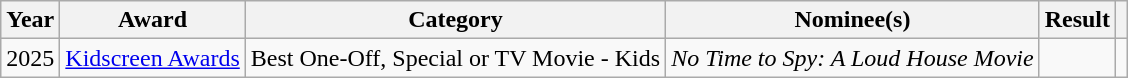<table class="wikitable">
<tr>
<th>Year</th>
<th>Award</th>
<th>Category</th>
<th>Nominee(s)</th>
<th>Result</th>
<th></th>
</tr>
<tr>
<td>2025</td>
<td><a href='#'>Kidscreen Awards</a></td>
<td>Best One-Off, Special or TV Movie - Kids</td>
<td><em>No Time to Spy: A Loud House Movie</em></td>
<td></td>
<td style="text-align:center;"></td>
</tr>
</table>
